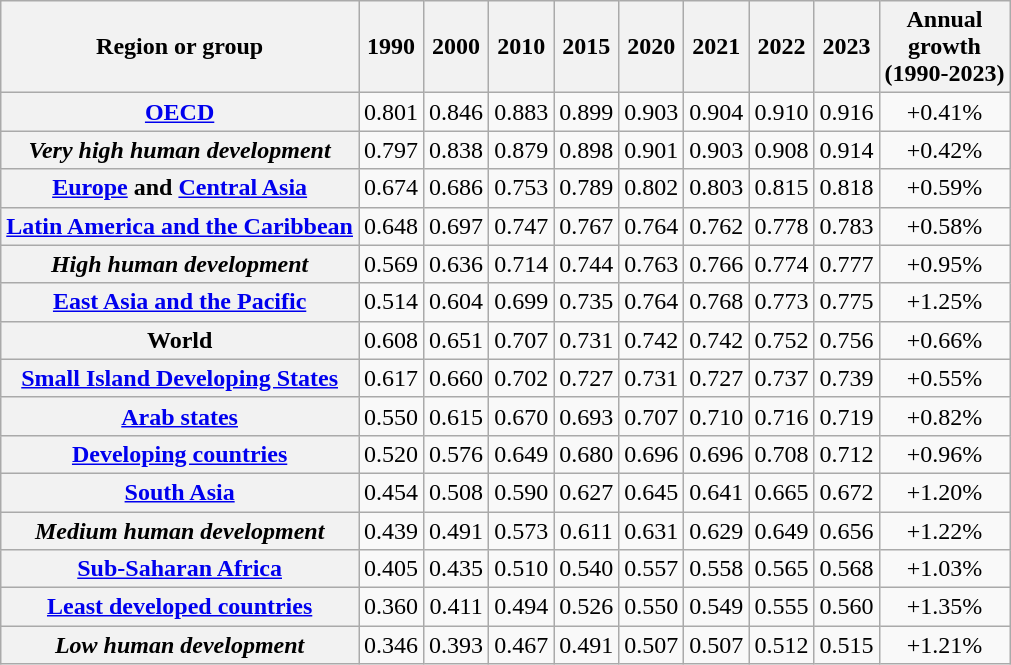<table class="wikitable sortable plainrowheaders col1left" style="text-align:center">
<tr>
<th>Region or group</th>
<th>1990</th>
<th>2000</th>
<th>2010</th>
<th>2015</th>
<th>2020</th>
<th>2021</th>
<th>2022</th>
<th>2023</th>
<th>Annual<br>growth<br>(1990-2023)</th>
</tr>
<tr>
<th scope="row"><a href='#'>OECD</a></th>
<td>0.801</td>
<td>0.846</td>
<td>0.883</td>
<td>0.899</td>
<td>0.903</td>
<td>0.904</td>
<td>0.910</td>
<td>0.916</td>
<td>+0.41%</td>
</tr>
<tr>
<th scope="row"><em>Very high human development</em></th>
<td>0.797</td>
<td>0.838</td>
<td>0.879</td>
<td>0.898</td>
<td>0.901</td>
<td>0.903</td>
<td>0.908</td>
<td>0.914</td>
<td>+0.42%</td>
</tr>
<tr>
<th scope="row"><a href='#'>Europe</a> and <a href='#'>Central Asia</a></th>
<td>0.674</td>
<td>0.686</td>
<td>0.753</td>
<td>0.789</td>
<td>0.802</td>
<td>0.803</td>
<td>0.815</td>
<td>0.818</td>
<td>+0.59%</td>
</tr>
<tr>
<th scope="row"><a href='#'>Latin America and the Caribbean</a></th>
<td>0.648</td>
<td>0.697</td>
<td>0.747</td>
<td>0.767</td>
<td>0.764</td>
<td>0.762</td>
<td>0.778</td>
<td>0.783</td>
<td>+0.58%</td>
</tr>
<tr>
<th scope="row"><em>High human development</em></th>
<td>0.569</td>
<td>0.636</td>
<td>0.714</td>
<td>0.744</td>
<td>0.763</td>
<td>0.766</td>
<td>0.774</td>
<td>0.777</td>
<td>+0.95%</td>
</tr>
<tr>
<th scope="row"><a href='#'>East Asia and the Pacific</a></th>
<td>0.514</td>
<td>0.604</td>
<td>0.699</td>
<td>0.735</td>
<td>0.764</td>
<td>0.768</td>
<td>0.773</td>
<td>0.775</td>
<td>+1.25%</td>
</tr>
<tr>
<th scope="row">World</th>
<td>0.608</td>
<td>0.651</td>
<td>0.707</td>
<td>0.731</td>
<td>0.742</td>
<td>0.742</td>
<td>0.752</td>
<td>0.756</td>
<td>+0.66%</td>
</tr>
<tr>
<th scope="row"><a href='#'>Small Island Developing States</a></th>
<td>0.617</td>
<td>0.660</td>
<td>0.702</td>
<td>0.727</td>
<td>0.731</td>
<td>0.727</td>
<td>0.737</td>
<td>0.739</td>
<td>+0.55%</td>
</tr>
<tr>
<th scope="row"><a href='#'>Arab states</a></th>
<td>0.550</td>
<td>0.615</td>
<td>0.670</td>
<td>0.693</td>
<td>0.707</td>
<td>0.710</td>
<td>0.716</td>
<td>0.719</td>
<td>+0.82%</td>
</tr>
<tr>
<th scope="row"><a href='#'>Developing countries</a></th>
<td>0.520</td>
<td>0.576</td>
<td>0.649</td>
<td>0.680</td>
<td>0.696</td>
<td>0.696</td>
<td>0.708</td>
<td>0.712</td>
<td>+0.96%</td>
</tr>
<tr>
<th scope="row"><a href='#'>South Asia</a></th>
<td>0.454</td>
<td>0.508</td>
<td>0.590</td>
<td>0.627</td>
<td>0.645</td>
<td>0.641</td>
<td>0.665</td>
<td>0.672</td>
<td>+1.20%</td>
</tr>
<tr>
<th scope="row"><em>Medium human development</em></th>
<td>0.439</td>
<td>0.491</td>
<td>0.573</td>
<td>0.611</td>
<td>0.631</td>
<td>0.629</td>
<td>0.649</td>
<td>0.656</td>
<td>+1.22%</td>
</tr>
<tr>
<th scope="row"><a href='#'>Sub-Saharan Africa</a></th>
<td>0.405</td>
<td>0.435</td>
<td>0.510</td>
<td>0.540</td>
<td>0.557</td>
<td>0.558</td>
<td>0.565</td>
<td>0.568</td>
<td>+1.03%</td>
</tr>
<tr>
<th scope="row"><a href='#'>Least developed countries</a></th>
<td>0.360</td>
<td>0.411</td>
<td>0.494</td>
<td>0.526</td>
<td>0.550</td>
<td>0.549</td>
<td>0.555</td>
<td>0.560</td>
<td>+1.35%</td>
</tr>
<tr>
<th scope="row"><em>Low human development</em></th>
<td>0.346</td>
<td>0.393</td>
<td>0.467</td>
<td>0.491</td>
<td>0.507</td>
<td>0.507</td>
<td>0.512</td>
<td>0.515</td>
<td>+1.21%</td>
</tr>
</table>
